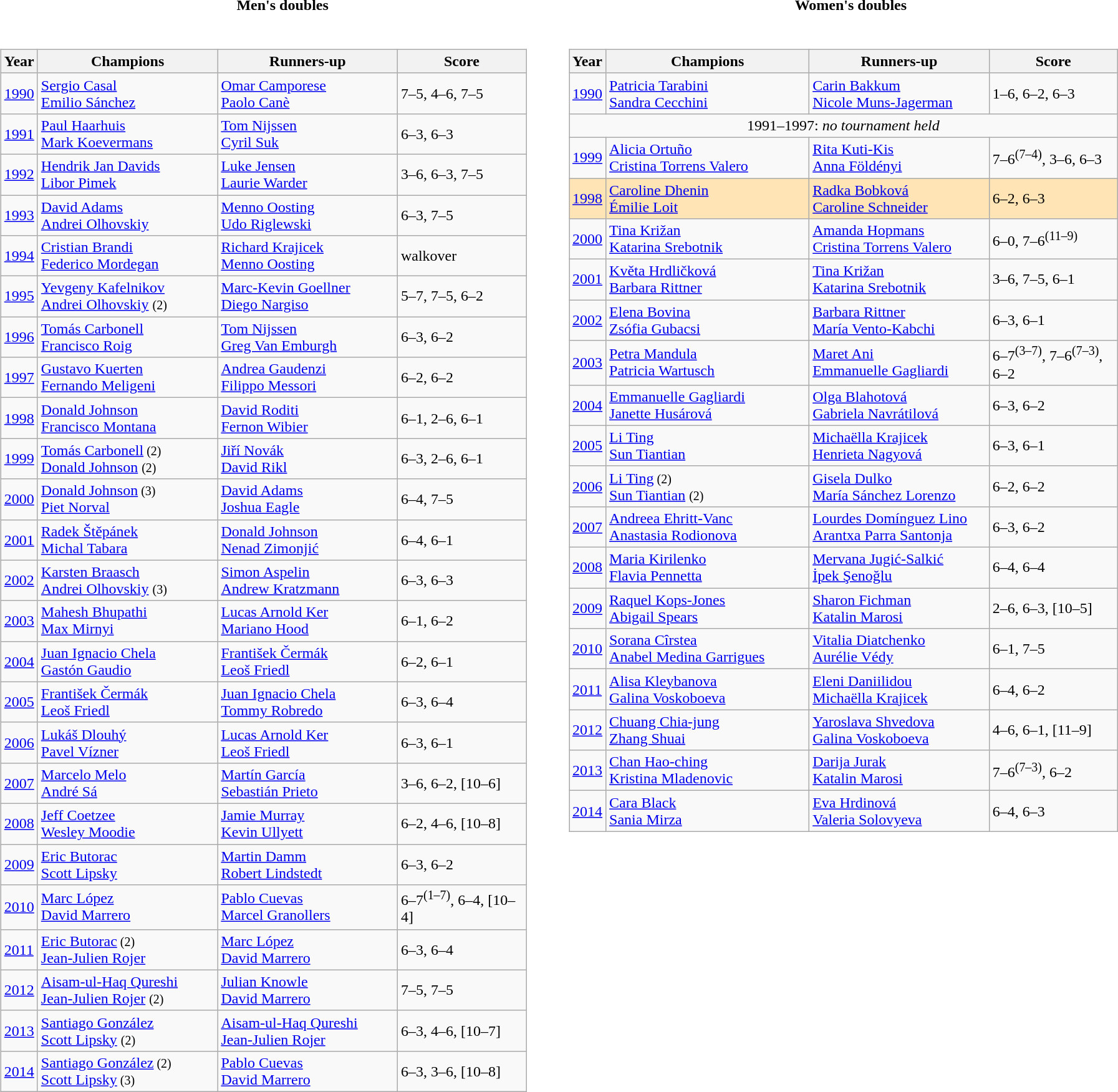<table>
<tr style="text-align:center;">
<td style="width:50%; "><strong>Men's doubles</strong></td>
<td style="width:50%; "><strong>Women's doubles</strong></td>
</tr>
<tr valign="top">
<td><br><table class="wikitable">
<tr>
<th>Year</th>
<th style="width:185px;">Champions</th>
<th style="width:185px;">Runners-up</th>
<th style="width:130px;">Score</th>
</tr>
<tr>
<td><a href='#'>1990</a></td>
<td> <a href='#'>Sergio Casal</a> <br>  <a href='#'>Emilio Sánchez</a></td>
<td> <a href='#'>Omar Camporese</a> <br>  <a href='#'>Paolo Canè</a></td>
<td>7–5, 4–6, 7–5</td>
</tr>
<tr>
<td><a href='#'>1991</a></td>
<td> <a href='#'>Paul Haarhuis</a> <br>  <a href='#'>Mark Koevermans</a></td>
<td> <a href='#'>Tom Nijssen</a> <br>  <a href='#'>Cyril Suk</a></td>
<td>6–3, 6–3</td>
</tr>
<tr>
<td><a href='#'>1992</a></td>
<td> <a href='#'>Hendrik Jan Davids</a> <br>  <a href='#'>Libor Pimek</a></td>
<td> <a href='#'>Luke Jensen</a> <br>  <a href='#'>Laurie Warder</a></td>
<td>3–6, 6–3, 7–5</td>
</tr>
<tr>
<td><a href='#'>1993</a></td>
<td> <a href='#'>David Adams</a> <br>  <a href='#'>Andrei Olhovskiy</a></td>
<td> <a href='#'>Menno Oosting</a> <br>  <a href='#'>Udo Riglewski</a></td>
<td>6–3, 7–5</td>
</tr>
<tr>
<td><a href='#'>1994</a></td>
<td> <a href='#'>Cristian Brandi</a> <br>  <a href='#'>Federico Mordegan</a></td>
<td> <a href='#'>Richard Krajicek</a> <br>  <a href='#'>Menno Oosting</a></td>
<td>walkover</td>
</tr>
<tr>
<td><a href='#'>1995</a></td>
<td> <a href='#'>Yevgeny Kafelnikov</a> <br>  <a href='#'>Andrei Olhovskiy</a> <small> (2) </small></td>
<td> <a href='#'>Marc-Kevin Goellner</a> <br>  <a href='#'>Diego Nargiso</a></td>
<td>5–7, 7–5, 6–2</td>
</tr>
<tr>
<td><a href='#'>1996</a></td>
<td> <a href='#'>Tomás Carbonell</a> <br>  <a href='#'>Francisco Roig</a></td>
<td> <a href='#'>Tom Nijssen</a> <br>  <a href='#'>Greg Van Emburgh</a></td>
<td>6–3, 6–2</td>
</tr>
<tr>
<td><a href='#'>1997</a></td>
<td> <a href='#'>Gustavo Kuerten</a> <br>  <a href='#'>Fernando Meligeni</a></td>
<td> <a href='#'>Andrea Gaudenzi</a> <br>  <a href='#'>Filippo Messori</a></td>
<td>6–2, 6–2</td>
</tr>
<tr>
<td><a href='#'>1998</a></td>
<td> <a href='#'>Donald Johnson</a> <br>  <a href='#'>Francisco Montana</a></td>
<td> <a href='#'>David Roditi</a> <br>  <a href='#'>Fernon Wibier</a></td>
<td>6–1, 2–6, 6–1</td>
</tr>
<tr>
<td><a href='#'>1999</a></td>
<td> <a href='#'>Tomás Carbonell</a><small> (2) </small> <br>  <a href='#'>Donald Johnson</a> <small> (2) </small></td>
<td> <a href='#'>Jiří Novák</a> <br>  <a href='#'>David Rikl</a></td>
<td>6–3, 2–6, 6–1</td>
</tr>
<tr>
<td><a href='#'>2000</a></td>
<td> <a href='#'>Donald Johnson</a><small> (3) </small> <br>  <a href='#'>Piet Norval</a></td>
<td> <a href='#'>David Adams</a> <br>  <a href='#'>Joshua Eagle</a></td>
<td>6–4, 7–5</td>
</tr>
<tr>
<td><a href='#'>2001</a></td>
<td> <a href='#'>Radek Štěpánek</a> <br>  <a href='#'>Michal Tabara</a></td>
<td> <a href='#'>Donald Johnson</a> <br>  <a href='#'>Nenad Zimonjić</a></td>
<td>6–4, 6–1</td>
</tr>
<tr>
<td><a href='#'>2002</a></td>
<td> <a href='#'>Karsten Braasch</a> <br>  <a href='#'>Andrei Olhovskiy</a> <small> (3) </small></td>
<td> <a href='#'>Simon Aspelin</a> <br>  <a href='#'>Andrew Kratzmann</a></td>
<td>6–3, 6–3</td>
</tr>
<tr>
<td><a href='#'>2003</a></td>
<td> <a href='#'>Mahesh Bhupathi</a> <br>  <a href='#'>Max Mirnyi</a></td>
<td> <a href='#'>Lucas Arnold Ker</a> <br>  <a href='#'>Mariano Hood</a></td>
<td>6–1, 6–2</td>
</tr>
<tr>
<td><a href='#'>2004</a></td>
<td> <a href='#'>Juan Ignacio Chela</a> <br>  <a href='#'>Gastón Gaudio</a></td>
<td> <a href='#'>František Čermák</a> <br>  <a href='#'>Leoš Friedl</a></td>
<td>6–2, 6–1</td>
</tr>
<tr>
<td><a href='#'>2005</a></td>
<td> <a href='#'>František Čermák</a> <br>  <a href='#'>Leoš Friedl</a></td>
<td> <a href='#'>Juan Ignacio Chela</a> <br>  <a href='#'>Tommy Robredo</a></td>
<td>6–3, 6–4</td>
</tr>
<tr>
<td><a href='#'>2006</a></td>
<td> <a href='#'>Lukáš Dlouhý</a> <br>  <a href='#'>Pavel Vízner</a></td>
<td> <a href='#'>Lucas Arnold Ker</a> <br>  <a href='#'>Leoš Friedl</a></td>
<td>6–3, 6–1</td>
</tr>
<tr>
<td><a href='#'>2007</a></td>
<td> <a href='#'>Marcelo Melo</a> <br>  <a href='#'>André Sá</a></td>
<td> <a href='#'>Martín García</a> <br>  <a href='#'>Sebastián Prieto</a></td>
<td>3–6, 6–2, [10–6]</td>
</tr>
<tr>
<td><a href='#'>2008</a></td>
<td> <a href='#'>Jeff Coetzee</a> <br>  <a href='#'>Wesley Moodie</a></td>
<td> <a href='#'>Jamie Murray</a> <br>  <a href='#'>Kevin Ullyett</a></td>
<td>6–2, 4–6, [10–8]</td>
</tr>
<tr>
<td><a href='#'>2009</a></td>
<td> <a href='#'>Eric Butorac</a> <br>  <a href='#'>Scott Lipsky</a></td>
<td> <a href='#'>Martin Damm</a> <br>  <a href='#'>Robert Lindstedt</a></td>
<td>6–3, 6–2</td>
</tr>
<tr>
<td><a href='#'>2010</a></td>
<td> <a href='#'>Marc López</a> <br>  <a href='#'>David Marrero</a></td>
<td> <a href='#'>Pablo Cuevas</a> <br>  <a href='#'>Marcel Granollers</a></td>
<td>6–7<sup>(1–7)</sup>, 6–4, [10–4]</td>
</tr>
<tr>
<td><a href='#'>2011</a></td>
<td> <a href='#'>Eric Butorac</a><small> (2) </small><br>  <a href='#'>Jean-Julien Rojer</a></td>
<td> <a href='#'>Marc López</a> <br>  <a href='#'>David Marrero</a></td>
<td>6–3, 6–4</td>
</tr>
<tr>
<td><a href='#'>2012</a></td>
<td> <a href='#'>Aisam-ul-Haq Qureshi</a><br>  <a href='#'>Jean-Julien Rojer</a> <small> (2) </small></td>
<td> <a href='#'>Julian Knowle</a> <br>  <a href='#'>David Marrero</a></td>
<td>7–5, 7–5</td>
</tr>
<tr>
<td><a href='#'>2013</a></td>
<td> <a href='#'>Santiago González</a><br>  <a href='#'>Scott Lipsky</a> <small> (2) </small></td>
<td> <a href='#'>Aisam-ul-Haq Qureshi</a> <br>  <a href='#'>Jean-Julien Rojer</a></td>
<td>6–3, 4–6, [10–7]</td>
</tr>
<tr>
<td><a href='#'>2014</a></td>
<td> <a href='#'>Santiago González</a><small> (2) </small><br> <a href='#'>Scott Lipsky</a><small> (3) </small></td>
<td> <a href='#'>Pablo Cuevas</a><br> <a href='#'>David Marrero</a></td>
<td>6–3, 3–6, [10–8]</td>
</tr>
</table>
</td>
<td><br><table class="wikitable">
<tr>
<th>Year</th>
<th style="width:210px;">Champions</th>
<th style="width:185px;">Runners-up</th>
<th style="width:130px;">Score</th>
</tr>
<tr>
<td><a href='#'>1990</a></td>
<td> <a href='#'>Patricia Tarabini</a> <br>  <a href='#'>Sandra Cecchini</a></td>
<td> <a href='#'>Carin Bakkum</a> <br>  <a href='#'>Nicole Muns-Jagerman</a></td>
<td>1–6, 6–2, 6–3</td>
</tr>
<tr>
<td colspan="4" style="text-align:center;">1991–1997: <em>no tournament held</em></td>
</tr>
<tr>
<td><a href='#'>1999</a></td>
<td> <a href='#'>Alicia Ortuño</a> <br>  <a href='#'>Cristina Torrens Valero</a></td>
<td> <a href='#'>Rita Kuti-Kis</a> <br>  <a href='#'>Anna Földényi</a></td>
<td>7–6<sup>(7–4)</sup>, 3–6, 6–3</td>
</tr>
<tr style="background:moccasin;">
<td><a href='#'>1998</a></td>
<td> <a href='#'>Caroline Dhenin</a> <br>  <a href='#'>Émilie Loit</a></td>
<td> <a href='#'>Radka Bobková</a> <br>  <a href='#'>Caroline Schneider</a></td>
<td>6–2, 6–3</td>
</tr>
<tr>
<td><a href='#'>2000</a></td>
<td> <a href='#'>Tina Križan</a> <br>  <a href='#'>Katarina Srebotnik</a></td>
<td> <a href='#'>Amanda Hopmans</a> <br>  <a href='#'>Cristina Torrens Valero</a></td>
<td>6–0, 7–6<sup>(11–9)</sup></td>
</tr>
<tr>
<td><a href='#'>2001</a></td>
<td> <a href='#'>Květa Hrdličková</a> <br>  <a href='#'>Barbara Rittner</a></td>
<td> <a href='#'>Tina Križan</a> <br>  <a href='#'>Katarina Srebotnik</a></td>
<td>3–6, 7–5, 6–1</td>
</tr>
<tr>
<td><a href='#'>2002</a></td>
<td> <a href='#'>Elena Bovina</a> <br>  <a href='#'>Zsófia Gubacsi</a></td>
<td> <a href='#'>Barbara Rittner</a> <br>  <a href='#'>María Vento-Kabchi</a></td>
<td>6–3, 6–1</td>
</tr>
<tr>
<td><a href='#'>2003</a></td>
<td> <a href='#'>Petra Mandula</a> <br>  <a href='#'>Patricia Wartusch</a></td>
<td> <a href='#'>Maret Ani</a> <br>  <a href='#'>Emmanuelle Gagliardi</a></td>
<td>6–7<sup>(3–7)</sup>, 7–6<sup>(7–3)</sup>, 6–2</td>
</tr>
<tr>
<td><a href='#'>2004</a></td>
<td> <a href='#'>Emmanuelle Gagliardi</a> <br>  <a href='#'>Janette Husárová</a></td>
<td> <a href='#'>Olga Blahotová</a> <br>  <a href='#'>Gabriela Navrátilová</a></td>
<td>6–3, 6–2</td>
</tr>
<tr>
<td><a href='#'>2005</a></td>
<td> <a href='#'>Li Ting</a> <br>  <a href='#'>Sun Tiantian</a></td>
<td> <a href='#'>Michaëlla Krajicek</a> <br>  <a href='#'>Henrieta Nagyová</a></td>
<td>6–3, 6–1</td>
</tr>
<tr>
<td><a href='#'>2006</a></td>
<td> <a href='#'>Li Ting</a><small> (2) </small> <br>  <a href='#'>Sun Tiantian</a> <small> (2) </small></td>
<td> <a href='#'>Gisela Dulko</a> <br>  <a href='#'>María Sánchez Lorenzo</a></td>
<td>6–2, 6–2</td>
</tr>
<tr>
<td><a href='#'>2007</a></td>
<td> <a href='#'>Andreea Ehritt-Vanc</a> <br>  <a href='#'>Anastasia Rodionova</a></td>
<td> <a href='#'>Lourdes Domínguez Lino</a> <br>  <a href='#'>Arantxa Parra Santonja</a></td>
<td>6–3, 6–2</td>
</tr>
<tr>
<td><a href='#'>2008</a></td>
<td> <a href='#'>Maria Kirilenko</a> <br>   <a href='#'>Flavia Pennetta</a></td>
<td> <a href='#'>Mervana Jugić-Salkić</a> <br>  <a href='#'>İpek Şenoğlu</a></td>
<td>6–4, 6–4</td>
</tr>
<tr>
<td><a href='#'>2009</a></td>
<td> <a href='#'>Raquel Kops-Jones</a> <br>  <a href='#'>Abigail Spears</a></td>
<td> <a href='#'>Sharon Fichman</a> <br>  <a href='#'>Katalin Marosi</a></td>
<td>2–6, 6–3, [10–5]</td>
</tr>
<tr>
<td><a href='#'>2010</a></td>
<td> <a href='#'>Sorana Cîrstea</a> <br>  <a href='#'>Anabel Medina Garrigues</a></td>
<td> <a href='#'>Vitalia Diatchenko</a> <br>  <a href='#'>Aurélie Védy</a></td>
<td>6–1, 7–5</td>
</tr>
<tr>
<td><a href='#'>2011</a></td>
<td> <a href='#'>Alisa Kleybanova</a> <br>  <a href='#'>Galina Voskoboeva</a></td>
<td> <a href='#'>Eleni Daniilidou</a> <br>  <a href='#'>Michaëlla Krajicek</a></td>
<td>6–4, 6–2</td>
</tr>
<tr>
<td><a href='#'>2012</a></td>
<td> <a href='#'>Chuang Chia-jung</a> <br>  <a href='#'>Zhang Shuai</a></td>
<td> <a href='#'>Yaroslava Shvedova</a> <br>  <a href='#'>Galina Voskoboeva</a></td>
<td>4–6, 6–1, [11–9]</td>
</tr>
<tr>
<td><a href='#'>2013</a></td>
<td> <a href='#'>Chan Hao-ching</a> <br>  <a href='#'>Kristina Mladenovic</a></td>
<td> <a href='#'>Darija Jurak</a> <br>  <a href='#'>Katalin Marosi</a></td>
<td>7–6<sup>(7–3)</sup>, 6–2</td>
</tr>
<tr>
<td><a href='#'>2014</a></td>
<td> <a href='#'>Cara Black</a> <br>  <a href='#'>Sania Mirza</a></td>
<td> <a href='#'>Eva Hrdinová</a> <br>  <a href='#'>Valeria Solovyeva</a></td>
<td>6–4, 6–3</td>
</tr>
</table>
</td>
</tr>
</table>
